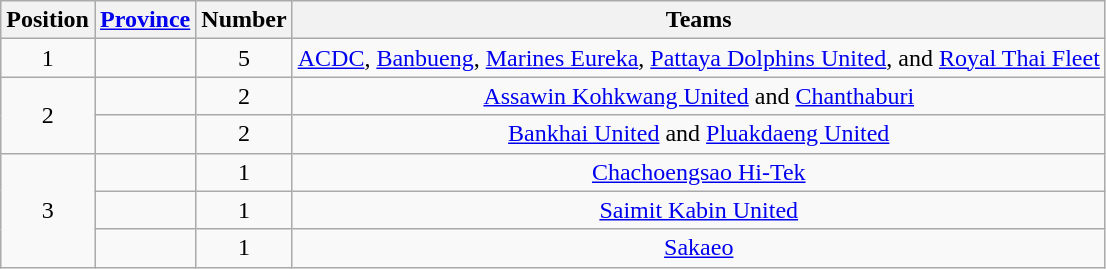<table class="wikitable">
<tr>
<th>Position</th>
<th><a href='#'>Province</a></th>
<th>Number</th>
<th>Teams</th>
</tr>
<tr>
<td align=center>1</td>
<td></td>
<td align=center>5</td>
<td align=center><a href='#'>ACDC</a>, <a href='#'>Banbueng</a>, <a href='#'>Marines Eureka</a>, <a href='#'>Pattaya Dolphins United</a>, and <a href='#'>Royal Thai Fleet</a></td>
</tr>
<tr>
<td align=center rowspan="2">2</td>
<td></td>
<td align=center>2</td>
<td align=center><a href='#'>Assawin Kohkwang United</a> and <a href='#'>Chanthaburi</a></td>
</tr>
<tr>
<td></td>
<td align=center>2</td>
<td align=center><a href='#'>Bankhai United</a> and <a href='#'>Pluakdaeng United</a></td>
</tr>
<tr>
<td align=center rowspan="3">3</td>
<td></td>
<td align=center>1</td>
<td align=center><a href='#'>Chachoengsao Hi-Tek</a></td>
</tr>
<tr>
<td></td>
<td align=center>1</td>
<td align=center><a href='#'>Saimit Kabin United</a></td>
</tr>
<tr>
<td></td>
<td align=center>1</td>
<td align=center><a href='#'>Sakaeo</a></td>
</tr>
</table>
